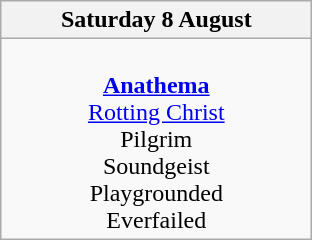<table class="wikitable">
<tr>
<th>Saturday 8 August</th>
</tr>
<tr>
<td valign="top" align="center" width=200><br><strong><a href='#'>Anathema</a></strong>
<br><a href='#'>Rotting Christ</a>
<br>Pilgrim 
<br>Soundgeist
<br>Playgrounded
<br>Everfailed</td>
</tr>
</table>
